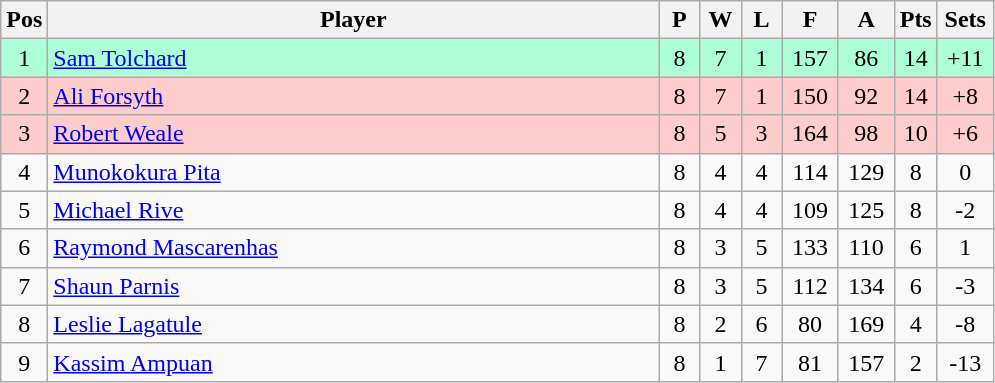<table class="wikitable" style="font-size: 100%">
<tr>
<th width=20>Pos</th>
<th width=400>Player</th>
<th width=20>P</th>
<th width=20>W</th>
<th width=20>L</th>
<th width=30>F</th>
<th width=30>A</th>
<th width=20>Pts</th>
<th width=30>Sets</th>
</tr>
<tr align=center style="background: #ADFFD6;">
<td>1</td>
<td align="left"> <a href='#'>Sam Tolchard</a></td>
<td>8</td>
<td>7</td>
<td>1</td>
<td>157</td>
<td>86</td>
<td>14</td>
<td>+11</td>
</tr>
<tr align=center style="background: #FFCCCC;">
<td>2</td>
<td align="left"> <a href='#'>Ali Forsyth</a></td>
<td>8</td>
<td>7</td>
<td>1</td>
<td>150</td>
<td>92</td>
<td>14</td>
<td>+8</td>
</tr>
<tr align=center style="background: #FFCCCC;">
<td>3</td>
<td align="left"> <a href='#'>Robert Weale</a></td>
<td>8</td>
<td>5</td>
<td>3</td>
<td>164</td>
<td>98</td>
<td>10</td>
<td>+6</td>
</tr>
<tr align=center>
<td>4</td>
<td align="left"> <a href='#'>Munokokura Pita</a></td>
<td>8</td>
<td>4</td>
<td>4</td>
<td>114</td>
<td>129</td>
<td>8</td>
<td>0</td>
</tr>
<tr align=center>
<td>5</td>
<td align="left"> <a href='#'>Michael Rive</a></td>
<td>8</td>
<td>4</td>
<td>4</td>
<td>109</td>
<td>125</td>
<td>8</td>
<td>-2</td>
</tr>
<tr align=center>
<td>6</td>
<td align="left"> <a href='#'>Raymond Mascarenhas</a></td>
<td>8</td>
<td>3</td>
<td>5</td>
<td>133</td>
<td>110</td>
<td>6</td>
<td>1</td>
</tr>
<tr align=center>
<td>7</td>
<td align="left"> <a href='#'>Shaun Parnis</a></td>
<td>8</td>
<td>3</td>
<td>5</td>
<td>112</td>
<td>134</td>
<td>6</td>
<td>-3</td>
</tr>
<tr align=center>
<td>8</td>
<td align="left"> <a href='#'>Leslie Lagatule</a></td>
<td>8</td>
<td>2</td>
<td>6</td>
<td>80</td>
<td>169</td>
<td>4</td>
<td>-8</td>
</tr>
<tr align=center>
<td>9</td>
<td align="left"> <a href='#'>Kassim Ampuan</a></td>
<td>8</td>
<td>1</td>
<td>7</td>
<td>81</td>
<td>157</td>
<td>2</td>
<td>-13</td>
</tr>
</table>
